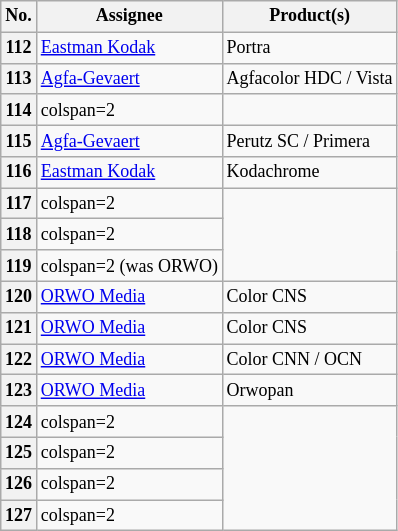<table class="wikitable" style="font-size:75%;text-align:left;">
<tr>
<th>No.</th>
<th>Assignee</th>
<th>Product(s)</th>
</tr>
<tr>
<th>112</th>
<td><a href='#'>Eastman Kodak</a></td>
<td>Portra</td>
</tr>
<tr>
<th>113</th>
<td><a href='#'>Agfa-Gevaert</a></td>
<td>Agfacolor HDC / Vista</td>
</tr>
<tr>
<th>114</th>
<td>colspan=2 </td>
</tr>
<tr>
<th>115</th>
<td><a href='#'>Agfa-Gevaert</a></td>
<td>Perutz SC / Primera</td>
</tr>
<tr>
<th>116</th>
<td><a href='#'>Eastman Kodak</a></td>
<td>Kodachrome</td>
</tr>
<tr>
<th>117</th>
<td>colspan=2 </td>
</tr>
<tr>
<th>118</th>
<td>colspan=2 </td>
</tr>
<tr>
<th>119</th>
<td>colspan=2  (was ORWO)</td>
</tr>
<tr>
<th>120</th>
<td><a href='#'>ORWO Media</a></td>
<td>Color CNS</td>
</tr>
<tr>
<th>121</th>
<td><a href='#'>ORWO Media</a></td>
<td>Color CNS</td>
</tr>
<tr>
<th>122</th>
<td><a href='#'>ORWO Media</a></td>
<td>Color CNN / OCN</td>
</tr>
<tr>
<th>123</th>
<td><a href='#'>ORWO Media</a></td>
<td>Orwopan</td>
</tr>
<tr>
<th>124</th>
<td>colspan=2 </td>
</tr>
<tr>
<th>125</th>
<td>colspan=2 </td>
</tr>
<tr>
<th>126</th>
<td>colspan=2 </td>
</tr>
<tr>
<th>127</th>
<td>colspan=2 </td>
</tr>
</table>
